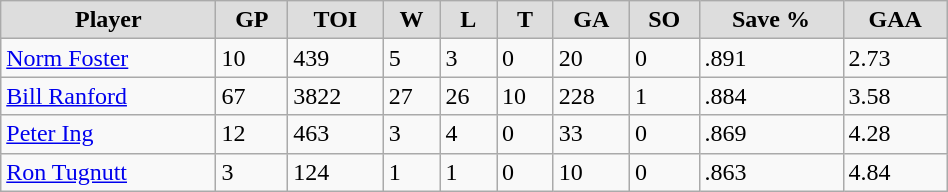<table class="wikitable" style="width:50%;">
<tr style="text-align:center; background:#ddd;">
<td><strong>Player</strong></td>
<td><strong>GP</strong></td>
<td><strong>TOI</strong></td>
<td><strong>W</strong></td>
<td><strong>L</strong></td>
<td><strong>T</strong></td>
<td><strong>GA</strong></td>
<td><strong>SO</strong></td>
<td><strong>Save %</strong></td>
<td><strong>GAA</strong></td>
</tr>
<tr>
<td><a href='#'>Norm Foster</a></td>
<td>10</td>
<td>439</td>
<td>5</td>
<td>3</td>
<td>0</td>
<td>20</td>
<td>0</td>
<td>.891</td>
<td>2.73</td>
</tr>
<tr>
<td><a href='#'>Bill Ranford</a></td>
<td>67</td>
<td>3822</td>
<td>27</td>
<td>26</td>
<td>10</td>
<td>228</td>
<td>1</td>
<td>.884</td>
<td>3.58</td>
</tr>
<tr>
<td><a href='#'>Peter Ing</a></td>
<td>12</td>
<td>463</td>
<td>3</td>
<td>4</td>
<td>0</td>
<td>33</td>
<td>0</td>
<td>.869</td>
<td>4.28</td>
</tr>
<tr>
<td><a href='#'>Ron Tugnutt</a></td>
<td>3</td>
<td>124</td>
<td>1</td>
<td>1</td>
<td>0</td>
<td>10</td>
<td>0</td>
<td>.863</td>
<td>4.84</td>
</tr>
</table>
